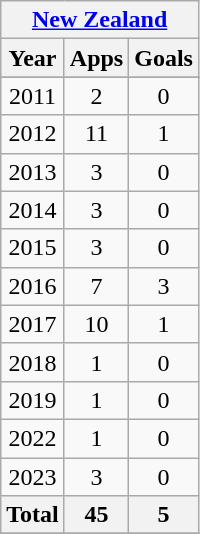<table class="wikitable" style="text-align:center">
<tr>
<th colspan=4><a href='#'>New Zealand</a></th>
</tr>
<tr>
<th>Year</th>
<th>Apps</th>
<th>Goals</th>
</tr>
<tr>
</tr>
<tr>
<td>2011</td>
<td>2</td>
<td>0</td>
</tr>
<tr>
<td>2012</td>
<td>11</td>
<td>1</td>
</tr>
<tr>
<td>2013</td>
<td>3</td>
<td>0</td>
</tr>
<tr>
<td>2014</td>
<td>3</td>
<td>0</td>
</tr>
<tr>
<td>2015</td>
<td>3</td>
<td>0</td>
</tr>
<tr>
<td>2016</td>
<td>7</td>
<td>3</td>
</tr>
<tr>
<td>2017</td>
<td>10</td>
<td>1</td>
</tr>
<tr>
<td>2018</td>
<td>1</td>
<td>0</td>
</tr>
<tr>
<td>2019</td>
<td>1</td>
<td>0</td>
</tr>
<tr>
<td>2022</td>
<td>1</td>
<td>0</td>
</tr>
<tr>
<td>2023</td>
<td>3</td>
<td>0</td>
</tr>
<tr>
<th>Total</th>
<th>45</th>
<th>5</th>
</tr>
<tr>
</tr>
</table>
